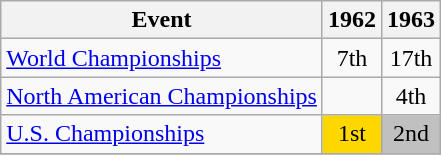<table class="wikitable">
<tr>
<th>Event</th>
<th>1962</th>
<th>1963</th>
</tr>
<tr>
<td><a href='#'>World Championships</a></td>
<td align="center">7th</td>
<td align="center">17th</td>
</tr>
<tr>
<td><a href='#'>North American Championships</a></td>
<td></td>
<td align="center">4th</td>
</tr>
<tr>
<td><a href='#'>U.S. Championships</a></td>
<td align="center" bgcolor="gold">1st</td>
<td align="center" bgcolor="silver">2nd</td>
</tr>
<tr>
</tr>
</table>
